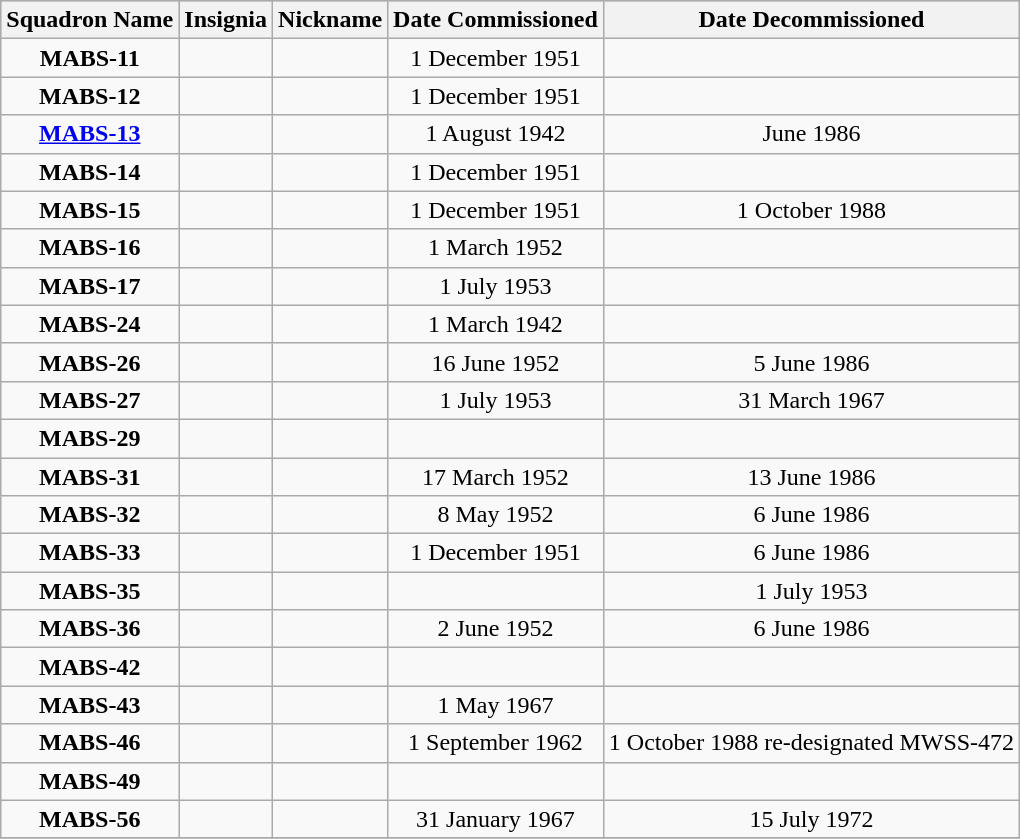<table class="wikitable" style="text-align:center;">
<tr bgcolor="#CCCCCC">
<th>Squadron Name</th>
<th>Insignia</th>
<th>Nickname</th>
<th>Date Commissioned</th>
<th>Date Decommissioned</th>
</tr>
<tr>
<td><strong>MABS-11</strong></td>
<td></td>
<td></td>
<td>1 December 1951</td>
<td></td>
</tr>
<tr>
<td><strong>MABS-12</strong></td>
<td></td>
<td></td>
<td>1 December 1951</td>
<td></td>
</tr>
<tr>
<td><strong><a href='#'>MABS-13</a></strong></td>
<td></td>
<td></td>
<td>1 August 1942</td>
<td>June 1986</td>
</tr>
<tr>
<td><strong>MABS-14</strong></td>
<td></td>
<td></td>
<td>1 December 1951</td>
<td></td>
</tr>
<tr>
<td><strong>MABS-15</strong></td>
<td></td>
<td></td>
<td>1 December 1951</td>
<td>1 October 1988</td>
</tr>
<tr>
<td><strong>MABS-16</strong></td>
<td></td>
<td></td>
<td>1 March 1952</td>
<td></td>
</tr>
<tr>
<td><strong>MABS-17</strong></td>
<td></td>
<td></td>
<td>1 July 1953</td>
<td></td>
</tr>
<tr>
<td><strong>MABS-24</strong></td>
<td></td>
<td></td>
<td>1 March 1942 </td>
<td></td>
</tr>
<tr>
<td><strong>MABS-26</strong></td>
<td></td>
<td></td>
<td>16 June 1952 </td>
<td>5 June 1986</td>
</tr>
<tr>
<td><strong>MABS-27</strong></td>
<td></td>
<td></td>
<td>1 July 1953</td>
<td>31 March 1967</td>
</tr>
<tr>
<td><strong>MABS-29</strong></td>
<td></td>
<td></td>
<td></td>
<td></td>
</tr>
<tr>
<td><strong>MABS-31</strong></td>
<td></td>
<td></td>
<td>17 March 1952</td>
<td>13 June 1986</td>
</tr>
<tr>
<td><strong>MABS-32</strong></td>
<td></td>
<td></td>
<td>8 May 1952</td>
<td>6 June 1986</td>
</tr>
<tr>
<td><strong>MABS-33</strong></td>
<td></td>
<td></td>
<td>1 December 1951</td>
<td>6 June 1986</td>
</tr>
<tr>
<td><strong>MABS-35</strong></td>
<td></td>
<td></td>
<td></td>
<td>1 July 1953</td>
</tr>
<tr>
<td><strong>MABS-36</strong></td>
<td></td>
<td></td>
<td>2 June 1952</td>
<td>6 June 1986</td>
</tr>
<tr>
<td><strong>MABS-42</strong></td>
<td></td>
<td></td>
<td></td>
<td></td>
</tr>
<tr>
<td><strong>MABS-43</strong></td>
<td></td>
<td></td>
<td>1 May 1967</td>
<td></td>
</tr>
<tr>
<td><strong>MABS-46</strong></td>
<td></td>
<td></td>
<td>1 September 1962</td>
<td>1 October 1988 re-designated MWSS-472</td>
</tr>
<tr>
<td><strong>MABS-49</strong></td>
<td></td>
<td></td>
<td></td>
<td></td>
</tr>
<tr>
<td><strong>MABS-56</strong></td>
<td></td>
<td></td>
<td>31 January 1967</td>
<td>15 July 1972</td>
</tr>
<tr>
</tr>
</table>
